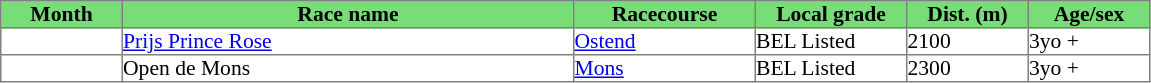<table class = "sortable" | border="1" cellpadding="0" style="border-collapse: collapse; font-size:90%">
<tr bgcolor="#77dd77" align="center">
<th>Month</th>
<th>Race name</th>
<th>Racecourse</th>
<th>Local grade</th>
<th>Dist. (m)</th>
<th>Age/sex</th>
</tr>
<tr>
<td width=80px></td>
<td width=300px><a href='#'>Prijs Prince Rose</a></td>
<td width=120px><a href='#'>Ostend</a></td>
<td width=100px>BEL Listed</td>
<td width=80px>2100</td>
<td width=80px>3yo +</td>
</tr>
<tr>
<td></td>
<td>Open de Mons</td>
<td><a href='#'>Mons</a></td>
<td>BEL Listed</td>
<td>2300</td>
<td>3yo +</td>
</tr>
</table>
